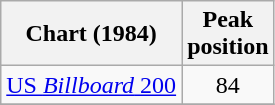<table class="wikitable">
<tr>
<th>Chart (1984)</th>
<th>Peak<br>position</th>
</tr>
<tr>
<td><a href='#'>US <em>Billboard</em> 200</a></td>
<td style="text-align:center;">84</td>
</tr>
<tr>
</tr>
</table>
